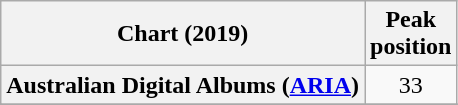<table class="wikitable sortable plainrowheaders" style="text-align:center">
<tr>
<th scope="col">Chart (2019)</th>
<th scope="col">Peak<br>position</th>
</tr>
<tr>
<th scope="row">Australian Digital Albums (<a href='#'>ARIA</a>)</th>
<td>33</td>
</tr>
<tr>
</tr>
<tr>
</tr>
<tr>
</tr>
<tr>
</tr>
<tr>
</tr>
</table>
